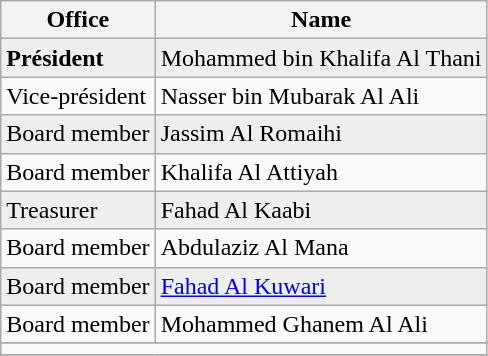<table class="wikitable" style="float:left; margin-right:1em;">
<tr>
<th>Office</th>
<th>Name</th>
</tr>
<tr style="background:#eee;">
<td><strong>Président</strong></td>
<td> Mohammed bin Khalifa Al Thani</td>
</tr>
<tr>
<td>Vice-président</td>
<td> Nasser bin Mubarak Al Ali</td>
</tr>
<tr style="background:#eee;">
<td>Board member</td>
<td> Jassim Al Romaihi</td>
</tr>
<tr>
<td>Board member</td>
<td> Khalifa Al Attiyah</td>
</tr>
<tr style="background:#eee;">
<td>Treasurer</td>
<td> Fahad Al Kaabi</td>
</tr>
<tr>
<td>Board member</td>
<td> Abdulaziz Al Mana</td>
</tr>
<tr style="background:#eee;">
<td>Board member</td>
<td> <a href='#'>Fahad Al Kuwari</a></td>
</tr>
<tr>
<td>Board member</td>
<td> Mohammed Ghanem Al Ali</td>
</tr>
<tr style="background:#eee;">
</tr>
<tr>
<td colspan="2"></td>
</tr>
<tr>
</tr>
</table>
